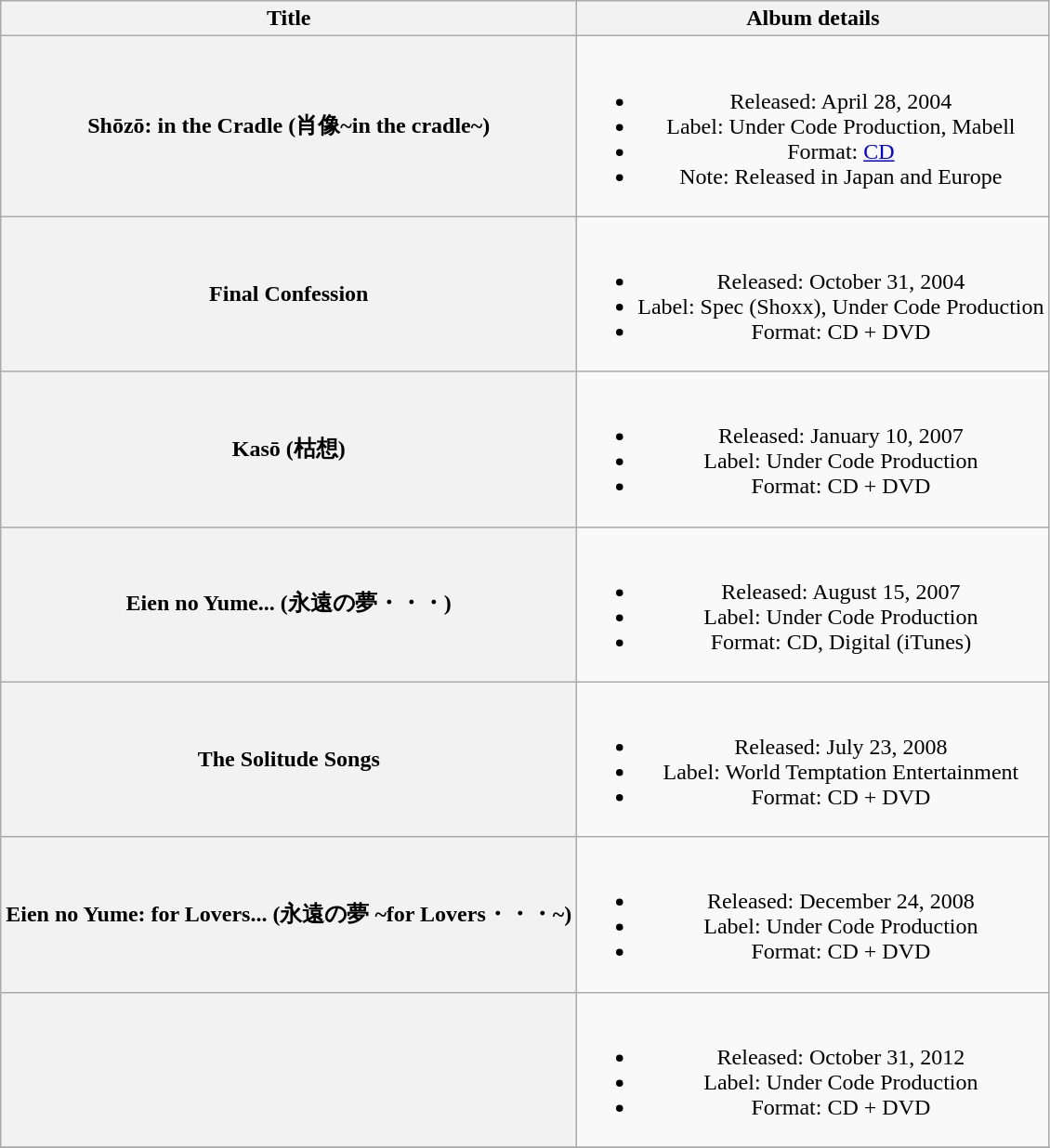<table class="wikitable" style="text-align:center;" border="1">
<tr>
<th scope="col" rowspan="1">Title</th>
<th scope="col" rowspan="1">Album details</th>
</tr>
<tr>
<th scope="row">Shōzō: in the Cradle (肖像~in the cradle~)</th>
<td><br><ul><li>Released: April 28, 2004</li><li>Label: Under Code Production, Mabell</li><li>Format: <a href='#'>CD</a></li><li>Note: Released in Japan and Europe</li></ul></td>
</tr>
<tr>
<th scope="row">Final Confession</th>
<td><br><ul><li>Released: October 31, 2004</li><li>Label: Spec (Shoxx), Under Code Production</li><li>Format: CD + DVD</li></ul></td>
</tr>
<tr>
<th scope="row">Kasō (枯想)</th>
<td><br><ul><li>Released: January 10, 2007</li><li>Label: Under Code Production</li><li>Format: CD + DVD</li></ul></td>
</tr>
<tr>
<th scope="row">Eien no Yume... (永遠の夢・・・)</th>
<td><br><ul><li>Released: August 15, 2007</li><li>Label: Under Code Production</li><li>Format: CD, Digital (iTunes)</li></ul></td>
</tr>
<tr>
<th scope="row">The Solitude Songs</th>
<td><br><ul><li>Released: July 23, 2008</li><li>Label: World Temptation Entertainment</li><li>Format: CD + DVD</li></ul></td>
</tr>
<tr>
<th scope="row">Eien no Yume: for Lovers... (永遠の夢 ~for Lovers・・・~)</th>
<td><br><ul><li>Released: December 24, 2008</li><li>Label: Under Code Production</li><li>Format: CD + DVD</li></ul></td>
</tr>
<tr>
<th scope="row"></th>
<td><br><ul><li>Released: October 31, 2012</li><li>Label: Under Code Production</li><li>Format: CD + DVD</li></ul></td>
</tr>
<tr>
</tr>
</table>
